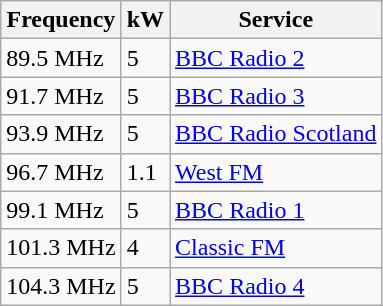<table class="wikitable sortable">
<tr>
<th>Frequency</th>
<th>kW</th>
<th>Service</th>
</tr>
<tr>
<td>89.5 MHz</td>
<td>5</td>
<td><a href='#'>BBC Radio 2</a></td>
</tr>
<tr>
<td>91.7 MHz</td>
<td>5</td>
<td><a href='#'>BBC Radio 3</a></td>
</tr>
<tr>
<td>93.9 MHz</td>
<td>5</td>
<td><a href='#'>BBC Radio Scotland</a></td>
</tr>
<tr>
<td>96.7 MHz</td>
<td>1.1</td>
<td><a href='#'>West FM</a></td>
</tr>
<tr>
<td>99.1 MHz</td>
<td>5</td>
<td><a href='#'>BBC Radio 1</a></td>
</tr>
<tr>
<td>101.3 MHz</td>
<td>4</td>
<td><a href='#'>Classic FM</a></td>
</tr>
<tr>
<td>104.3 MHz</td>
<td>5</td>
<td><a href='#'>BBC Radio 4</a></td>
</tr>
</table>
